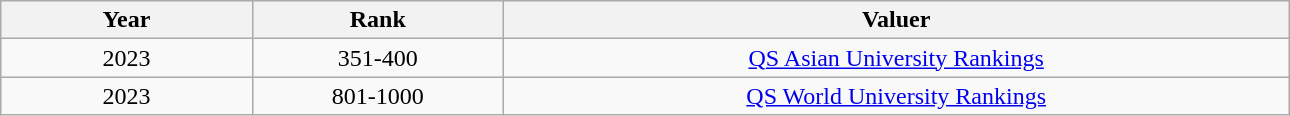<table class="wikitable sortable mw-collapsible">
<tr>
<th width="8%">Year</th>
<th width="8%">Rank</th>
<th width="25%">Valuer</th>
</tr>
<tr>
<td align="center">2023</td>
<td align="center">351-400</td>
<td align="center"><a href='#'>QS Asian University Rankings</a></td>
</tr>
<tr>
<td align="center">2023</td>
<td align="center">801-1000</td>
<td align="center"><a href='#'>QS World University Rankings</a></td>
</tr>
</table>
